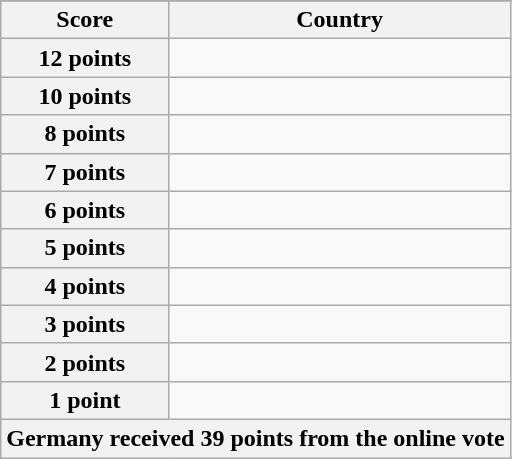<table class="wikitable">
<tr>
</tr>
<tr>
<th scope="col" width="33%">Score</th>
<th scope="col">Country</th>
</tr>
<tr>
<th scope="row">12 points</th>
<td></td>
</tr>
<tr>
<th scope="row">10 points</th>
<td></td>
</tr>
<tr>
<th scope="row">8 points</th>
<td></td>
</tr>
<tr>
<th scope="row">7 points</th>
<td></td>
</tr>
<tr>
<th scope="row">6 points</th>
<td></td>
</tr>
<tr>
<th scope="row">5 points</th>
<td></td>
</tr>
<tr>
<th scope="row">4 points</th>
<td></td>
</tr>
<tr>
<th scope="row">3 points</th>
<td></td>
</tr>
<tr>
<th scope="row">2 points</th>
<td></td>
</tr>
<tr>
<th scope="row">1 point</th>
<td></td>
</tr>
<tr>
<th colspan="2">Germany received 39 points from the online vote</th>
</tr>
</table>
